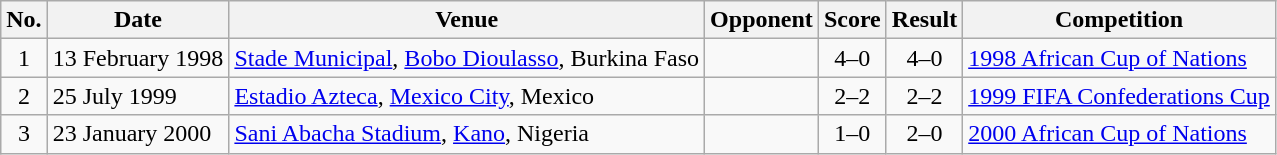<table class="wikitable sortable">
<tr>
<th scope="col">No.</th>
<th scope="col">Date</th>
<th scope="col">Venue</th>
<th scope="col">Opponent</th>
<th scope="col">Score</th>
<th scope="col">Result</th>
<th scope="col">Competition</th>
</tr>
<tr>
<td align="center">1</td>
<td>13 February 1998</td>
<td><a href='#'>Stade Municipal</a>, <a href='#'>Bobo Dioulasso</a>, Burkina Faso</td>
<td></td>
<td align="center">4–0</td>
<td align="center">4–0</td>
<td><a href='#'>1998 African Cup of Nations</a></td>
</tr>
<tr>
<td align="center">2</td>
<td>25 July 1999</td>
<td><a href='#'>Estadio Azteca</a>, <a href='#'>Mexico City</a>, Mexico</td>
<td></td>
<td align="center">2–2</td>
<td align="center">2–2</td>
<td><a href='#'>1999 FIFA Confederations Cup</a></td>
</tr>
<tr>
<td align="center">3</td>
<td>23 January 2000</td>
<td><a href='#'>Sani Abacha Stadium</a>, <a href='#'>Kano</a>, Nigeria</td>
<td></td>
<td align="center">1–0</td>
<td align="center">2–0</td>
<td><a href='#'>2000 African Cup of Nations</a></td>
</tr>
</table>
